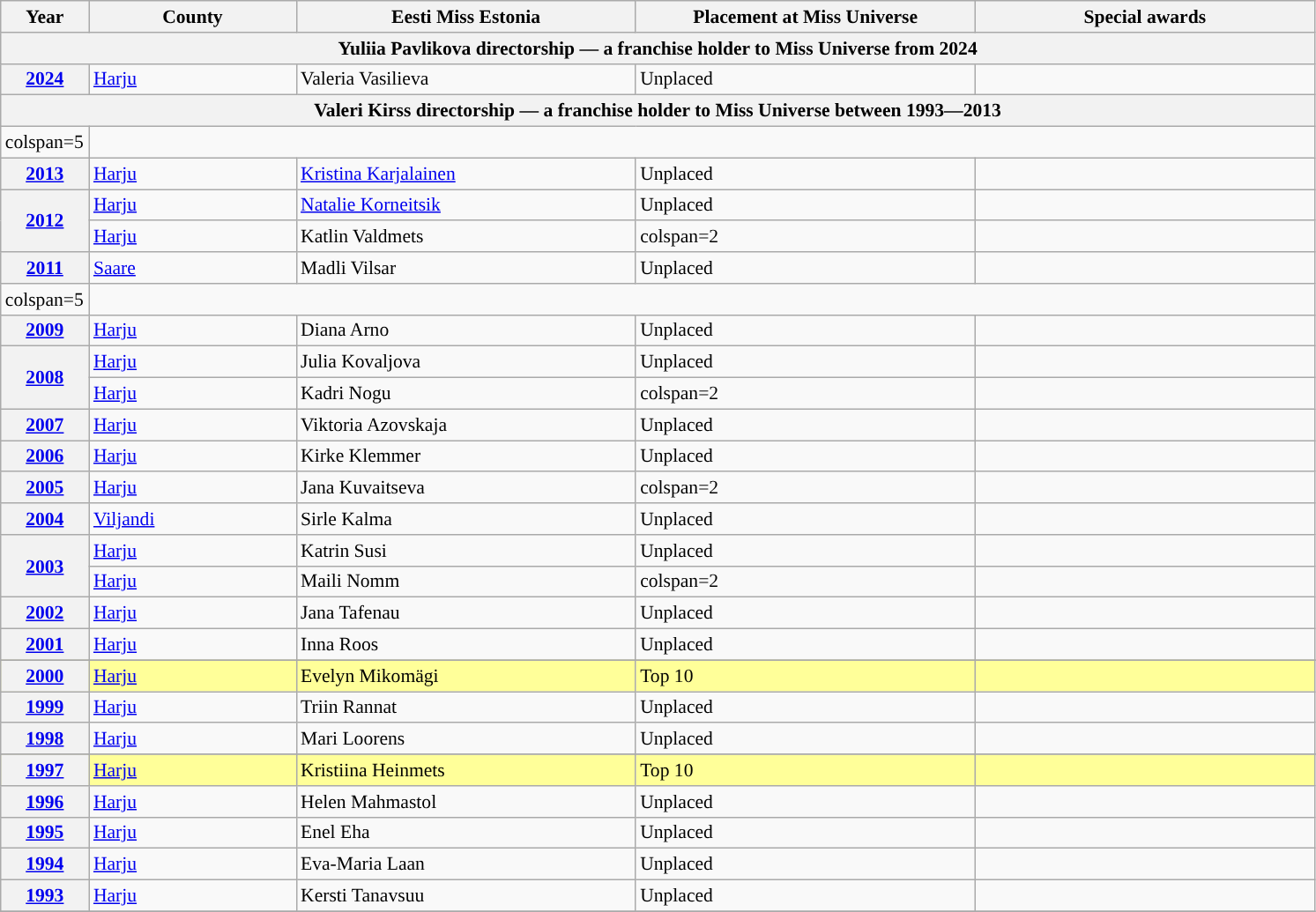<table class="wikitable " style="font-size: 90%;">
<tr>
<th width="60">Year</th>
<th width="150">County</th>
<th width="250">Eesti Miss Estonia</th>
<th width="250">Placement at Miss Universe</th>
<th width="250">Special awards</th>
</tr>
<tr>
<th colspan="5">Yuliia Pavlikova directorship — a franchise holder to Miss Universe from 2024</th>
</tr>
<tr>
<th><a href='#'>2024</a></th>
<td><a href='#'>Harju</a></td>
<td>Valeria Vasilieva</td>
<td>Unplaced</td>
<td></td>
</tr>
<tr>
<th colspan="5">Valeri Kirss directorship — a franchise holder to Miss Universe between 1993—2013</th>
</tr>
<tr>
<td>colspan=5 </td>
</tr>
<tr>
<th><a href='#'>2013</a></th>
<td><a href='#'>Harju</a></td>
<td><a href='#'>Kristina Karjalainen</a></td>
<td>Unplaced</td>
<td></td>
</tr>
<tr>
<th rowspan=2><a href='#'>2012</a></th>
<td><a href='#'>Harju</a></td>
<td><a href='#'>Natalie Korneitsik</a></td>
<td>Unplaced</td>
<td></td>
</tr>
<tr>
<td><a href='#'>Harju</a></td>
<td>Katlin Valdmets</td>
<td>colspan=2 </td>
</tr>
<tr>
<th><a href='#'>2011</a></th>
<td><a href='#'>Saare</a></td>
<td>Madli Vilsar</td>
<td>Unplaced</td>
<td></td>
</tr>
<tr>
<td>colspan=5 </td>
</tr>
<tr>
<th><a href='#'>2009</a></th>
<td><a href='#'>Harju</a></td>
<td>Diana Arno</td>
<td>Unplaced</td>
<td></td>
</tr>
<tr>
<th rowspan=2><a href='#'>2008</a></th>
<td><a href='#'>Harju</a></td>
<td>Julia Kovaljova</td>
<td>Unplaced</td>
<td></td>
</tr>
<tr>
<td><a href='#'>Harju</a></td>
<td>Kadri Nogu</td>
<td>colspan=2 </td>
</tr>
<tr>
<th><a href='#'>2007</a></th>
<td><a href='#'>Harju</a></td>
<td>Viktoria Azovskaja</td>
<td>Unplaced</td>
<td></td>
</tr>
<tr>
<th><a href='#'>2006</a></th>
<td><a href='#'>Harju</a></td>
<td>Kirke Klemmer</td>
<td>Unplaced</td>
<td></td>
</tr>
<tr>
<th><a href='#'>2005</a></th>
<td><a href='#'>Harju</a></td>
<td>Jana Kuvaitseva</td>
<td>colspan=2 </td>
</tr>
<tr>
<th><a href='#'>2004</a></th>
<td><a href='#'>Viljandi</a></td>
<td>Sirle Kalma</td>
<td>Unplaced</td>
<td></td>
</tr>
<tr>
<th rowspan=2><a href='#'>2003</a></th>
<td><a href='#'>Harju</a></td>
<td>Katrin Susi</td>
<td>Unplaced</td>
<td></td>
</tr>
<tr>
<td><a href='#'>Harju</a></td>
<td>Maili Nomm</td>
<td>colspan=2 </td>
</tr>
<tr>
<th><a href='#'>2002</a></th>
<td><a href='#'>Harju</a></td>
<td>Jana Tafenau</td>
<td>Unplaced</td>
<td></td>
</tr>
<tr>
<th><a href='#'>2001</a></th>
<td><a href='#'>Harju</a></td>
<td>Inna Roos</td>
<td>Unplaced</td>
<td></td>
</tr>
<tr>
</tr>
<tr style="background-color:#FFFF99;">
<th><a href='#'>2000</a></th>
<td><a href='#'>Harju</a></td>
<td>Evelyn Mikomägi</td>
<td>Top 10</td>
<td></td>
</tr>
<tr>
<th><a href='#'>1999</a></th>
<td><a href='#'>Harju</a></td>
<td>Triin Rannat</td>
<td>Unplaced</td>
<td></td>
</tr>
<tr>
<th><a href='#'>1998</a></th>
<td><a href='#'>Harju</a></td>
<td>Mari Loorens</td>
<td>Unplaced</td>
<td></td>
</tr>
<tr>
</tr>
<tr style="background-color:#FFFF99;">
<th><a href='#'>1997</a></th>
<td><a href='#'>Harju</a></td>
<td>Kristiina Heinmets</td>
<td>Top 10</td>
<td></td>
</tr>
<tr>
<th><a href='#'>1996</a></th>
<td><a href='#'>Harju</a></td>
<td>Helen Mahmastol</td>
<td>Unplaced</td>
<td></td>
</tr>
<tr>
<th><a href='#'>1995</a></th>
<td><a href='#'>Harju</a></td>
<td>Enel Eha</td>
<td>Unplaced</td>
<td></td>
</tr>
<tr>
<th><a href='#'>1994</a></th>
<td><a href='#'>Harju</a></td>
<td>Eva-Maria Laan</td>
<td>Unplaced</td>
<td></td>
</tr>
<tr>
<th><a href='#'>1993</a></th>
<td><a href='#'>Harju</a></td>
<td>Kersti Tanavsuu</td>
<td>Unplaced</td>
<td></td>
</tr>
<tr>
</tr>
</table>
